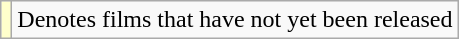<table class="wikitable sortable">
<tr>
<td style="background:#ffc;"></td>
<td>Denotes films that have not yet been released</td>
</tr>
</table>
